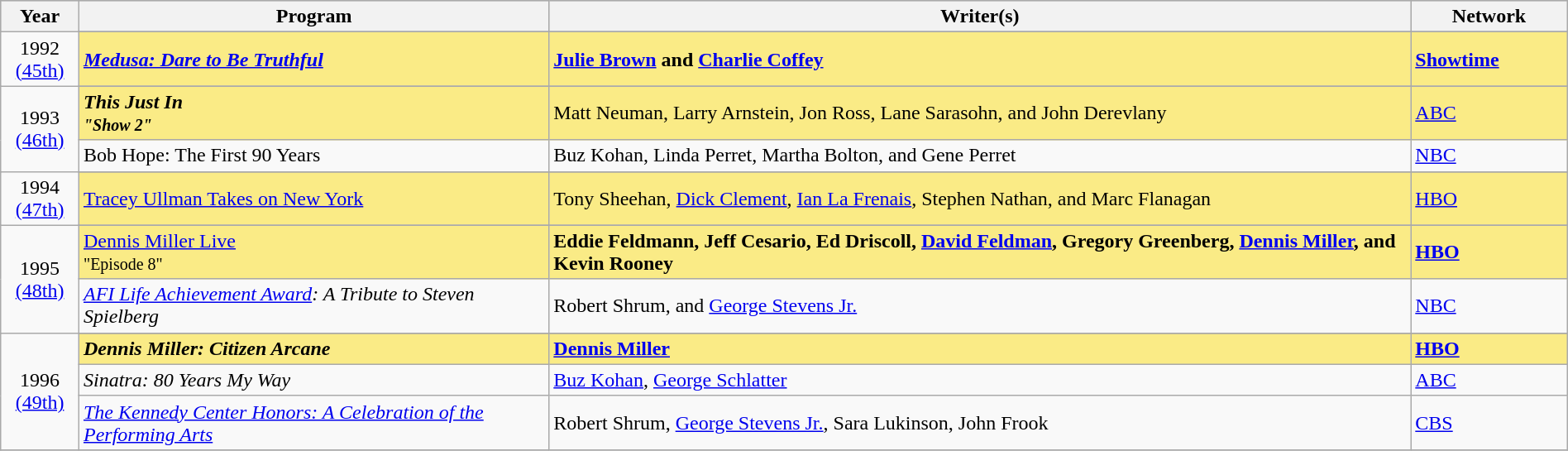<table class="wikitable" style="width:100%">
<tr bgcolor="#bebebe">
<th width="5%">Year</th>
<th width="30%">Program</th>
<th width="55%">Writer(s)</th>
<th width="10%">Network</th>
</tr>
<tr>
<td rowspan=2 style="text-align:center">1992<br><a href='#'>(45th)</a><br></td>
</tr>
<tr style="background:#FAEB86">
<td><strong><em><a href='#'>Medusa: Dare to Be Truthful</a></em></strong></td>
<td><strong><a href='#'>Julie Brown</a> and <a href='#'>Charlie Coffey</a></strong></td>
<td><strong><a href='#'>Showtime</a></strong></td>
</tr>
<tr>
<td rowspan=3 style="text-align:center">1993<br><a href='#'>(46th)</a><br></td>
</tr>
<tr style="background:#FAEB86">
<td><strong><em>This Just In<em><br><small>"Show 2"</small><strong></td>
<td></strong>Matt Neuman, Larry Arnstein, Jon Ross, Lane Sarasohn, and John Derevlany<strong></td>
<td></strong><a href='#'>ABC</a><strong></td>
</tr>
<tr>
<td></em>Bob Hope: The First 90 Years<em></td>
<td>Buz Kohan, Linda Perret, Martha Bolton, and Gene Perret</td>
<td><a href='#'>NBC</a></td>
</tr>
<tr>
<td rowspan=2 style="text-align:center">1994<br><a href='#'>(47th)</a><br></td>
</tr>
<tr style="background:#FAEB86">
<td></em></strong><a href='#'>Tracey Ullman Takes on New York</a><strong><em></td>
<td></strong>Tony Sheehan, <a href='#'>Dick Clement</a>, <a href='#'>Ian La Frenais</a>, Stephen Nathan, and Marc Flanagan<strong></td>
<td></strong><a href='#'>HBO</a><strong></td>
</tr>
<tr>
<td rowspan=3 style="text-align:center">1995<br><a href='#'>(48th)</a><br></td>
</tr>
<tr style="background:#FAEB86">
<td></em></strong><a href='#'>Dennis Miller Live</a></em><br><small>"Episode 8"</small></strong></td>
<td><strong>Eddie Feldmann, Jeff Cesario, Ed Driscoll, <a href='#'>David Feldman</a>, Gregory Greenberg, <a href='#'>Dennis Miller</a>, and Kevin Rooney</strong></td>
<td><strong><a href='#'>HBO</a></strong></td>
</tr>
<tr>
<td><em><a href='#'>AFI Life Achievement Award</a>: A Tribute to Steven Spielberg</em></td>
<td>Robert Shrum, and <a href='#'>George Stevens Jr.</a></td>
<td><a href='#'>NBC</a></td>
</tr>
<tr>
<td rowspan=4 style="text-align:center">1996<br><a href='#'>(49th)</a><br></td>
</tr>
<tr style="background:#FAEB86">
<td><strong><em>Dennis Miller: Citizen Arcane</em></strong></td>
<td><strong><a href='#'>Dennis Miller</a></strong></td>
<td><strong><a href='#'>HBO</a></strong></td>
</tr>
<tr>
<td><em>Sinatra: 80 Years My Way</em></td>
<td><a href='#'>Buz Kohan</a>, <a href='#'>George Schlatter</a></td>
<td><a href='#'>ABC</a></td>
</tr>
<tr>
<td><em><a href='#'>The Kennedy Center Honors: A Celebration of the Performing Arts</a></em></td>
<td>Robert Shrum, <a href='#'>George Stevens Jr.</a>, Sara Lukinson, John Frook</td>
<td><a href='#'>CBS</a></td>
</tr>
<tr>
</tr>
</table>
